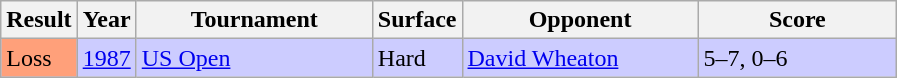<table class="sortable wikitable">
<tr>
<th style="width:40px;">Result</th>
<th style="width:30px;">Year</th>
<th style="width:150px;">Tournament</th>
<th style="width:50px;">Surface</th>
<th style="width:150px;">Opponent</th>
<th style="width:125px;" class="unsortable">Score</th>
</tr>
<tr style="background:#ccccff;">
<td style="background:#ffa07a;">Loss</td>
<td><a href='#'>1987</a></td>
<td><a href='#'>US Open</a></td>
<td>Hard</td>
<td> <a href='#'>David Wheaton</a></td>
<td>5–7, 0–6</td>
</tr>
</table>
